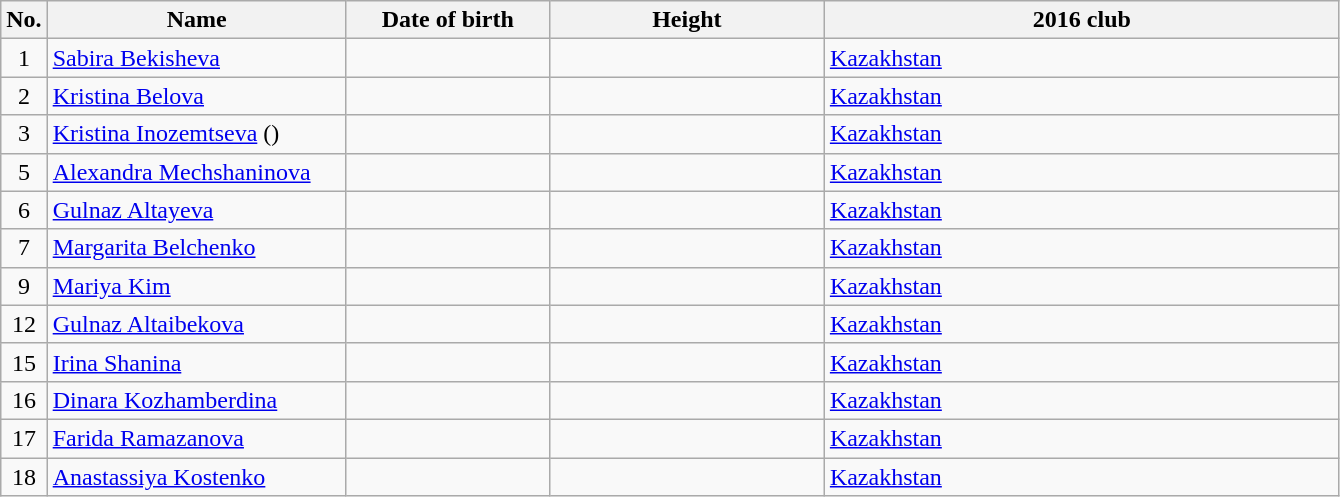<table class="wikitable sortable" style="text-align:center;">
<tr>
<th>No.</th>
<th style="width:12em">Name</th>
<th style="width:8em">Date of birth</th>
<th style="width:11em">Height</th>
<th style="width:21em">2016 club</th>
</tr>
<tr>
<td>1</td>
<td align=left><a href='#'>Sabira Bekisheva</a></td>
<td align=right></td>
<td></td>
<td align=left> <a href='#'>Kazakhstan</a></td>
</tr>
<tr>
<td>2</td>
<td align=left><a href='#'>Kristina Belova</a></td>
<td align=right></td>
<td></td>
<td align=left> <a href='#'>Kazakhstan</a></td>
</tr>
<tr>
<td>3</td>
<td align=left><a href='#'>Kristina Inozemtseva</a> ()</td>
<td align=right></td>
<td></td>
<td align=left> <a href='#'>Kazakhstan</a></td>
</tr>
<tr>
<td>5</td>
<td align=left><a href='#'>Alexandra Mechshaninova</a></td>
<td align=right></td>
<td></td>
<td align=left> <a href='#'>Kazakhstan</a></td>
</tr>
<tr>
<td>6</td>
<td align=left><a href='#'>Gulnaz Altayeva</a></td>
<td align=right></td>
<td></td>
<td align=left> <a href='#'>Kazakhstan</a></td>
</tr>
<tr>
<td>7</td>
<td align=left><a href='#'>Margarita Belchenko</a></td>
<td align=right></td>
<td></td>
<td align=left> <a href='#'>Kazakhstan</a></td>
</tr>
<tr>
<td>9</td>
<td align=left><a href='#'>Mariya Kim</a></td>
<td align=right></td>
<td></td>
<td align=left> <a href='#'>Kazakhstan</a></td>
</tr>
<tr>
<td>12</td>
<td align=left><a href='#'>Gulnaz Altaibekova</a></td>
<td align=right></td>
<td></td>
<td align=left> <a href='#'>Kazakhstan</a></td>
</tr>
<tr>
<td>15</td>
<td align=left><a href='#'>Irina Shanina</a></td>
<td align=right></td>
<td></td>
<td align=left> <a href='#'>Kazakhstan</a></td>
</tr>
<tr>
<td>16</td>
<td align=left><a href='#'>Dinara Kozhamberdina</a></td>
<td align=right></td>
<td></td>
<td align=left> <a href='#'>Kazakhstan</a></td>
</tr>
<tr>
<td>17</td>
<td align=left><a href='#'>Farida Ramazanova</a></td>
<td align=right></td>
<td></td>
<td align=left> <a href='#'>Kazakhstan</a></td>
</tr>
<tr>
<td>18</td>
<td align=left><a href='#'>Anastassiya Kostenko</a></td>
<td align=right></td>
<td></td>
<td align=left> <a href='#'>Kazakhstan</a></td>
</tr>
</table>
